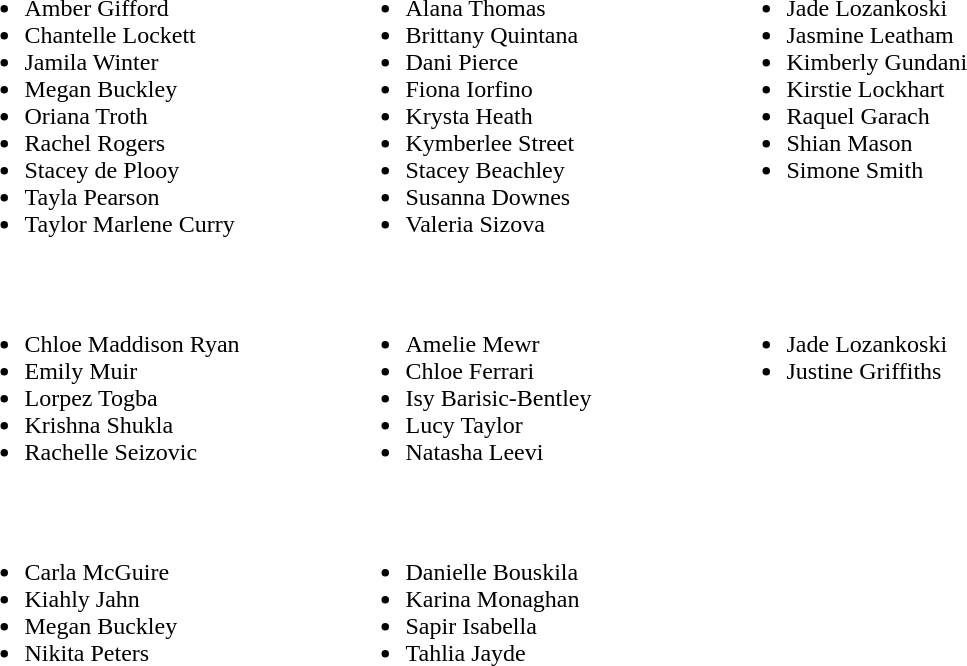<table>
<tr>
<td><strong></strong></td>
<td><strong></strong></td>
<td><strong></strong></td>
</tr>
<tr style="vertical-align: top;"|>
<td><br><ul><li>Amber Gifford</li><li>Chantelle Lockett</li><li>Jamila Winter</li><li>Megan Buckley</li><li>Oriana Troth</li><li>Rachel Rogers</li><li>Stacey de Plooy</li><li>Tayla Pearson</li><li>Taylor Marlene Curry</li></ul></td>
<td><br><ul><li>Alana Thomas</li><li>Brittany Quintana</li><li>Dani Pierce</li><li>Fiona Iorfino</li><li>Krysta Heath</li><li>Kymberlee Street</li><li>Stacey Beachley</li><li>Susanna Downes</li><li>Valeria Sizova</li></ul></td>
<td><br><ul><li>Jade Lozankoski</li><li>Jasmine Leatham</li><li>Kimberly Gundani</li><li>Kirstie Lockhart</li><li>Raquel Garach</li><li>Shian Mason</li><li>Simone Smith</li></ul></td>
</tr>
<tr>
<td colspan=3></td>
</tr>
<tr>
<td width=250px><strong></strong></td>
<td width=250px><strong></strong></td>
<td width=250px><strong></strong></td>
</tr>
<tr style="vertical-align: top;"|>
<td><br><ul><li>Chloe Maddison Ryan</li><li>Emily Muir</li><li>Lorpez Togba</li><li>Krishna Shukla</li><li>Rachelle Seizovic</li></ul></td>
<td><br><ul><li>Amelie Mewr</li><li>Chloe Ferrari</li><li>Isy Barisic-Bentley</li><li>Lucy Taylor</li><li>Natasha Leevi</li></ul></td>
<td><br><ul><li>Jade Lozankoski</li><li>Justine Griffiths</li></ul></td>
</tr>
<tr>
<td colspan=3></td>
</tr>
<tr>
<td><strong></strong></td>
<td><strong></strong></td>
</tr>
<tr style="vertical-align: top;"|>
<td><br><ul><li>Carla McGuire</li><li>Kiahly Jahn</li><li>Megan Buckley</li><li>Nikita Peters</li></ul></td>
<td><br><ul><li>Danielle Bouskila</li><li>Karina Monaghan</li><li>Sapir Isabella</li><li>Tahlia Jayde</li></ul></td>
</tr>
</table>
